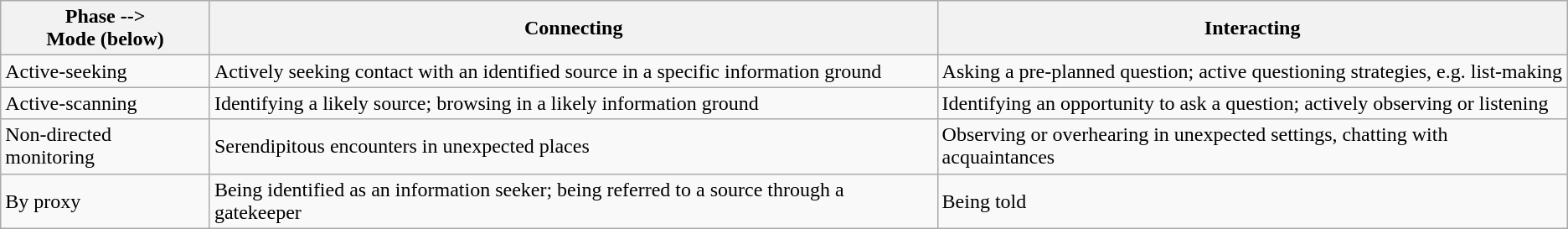<table class="wikitable">
<tr>
<th>Phase --><br>Mode (below)</th>
<th><strong>Connecting</strong></th>
<th>Interacting</th>
</tr>
<tr>
<td>Active-seeking</td>
<td>Actively seeking contact with an identified source in a specific information ground</td>
<td>Asking a pre-planned question;  active questioning strategies, e.g. list-making</td>
</tr>
<tr>
<td>Active-scanning</td>
<td>Identifying a likely source; browsing in a likely information ground</td>
<td>Identifying an opportunity to ask a question; actively observing or listening</td>
</tr>
<tr>
<td>Non-directed monitoring</td>
<td>Serendipitous encounters in unexpected places</td>
<td>Observing or overhearing in unexpected settings, chatting with acquaintances</td>
</tr>
<tr>
<td>By proxy</td>
<td>Being identified as an information seeker; being referred to a source through a gatekeeper</td>
<td>Being told</td>
</tr>
</table>
